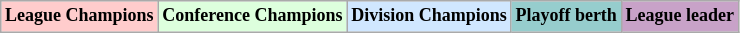<table class="wikitable"  style="text-align:center; font-size:75%;">
<tr>
<td style="background:#fcc;"><strong>League Champions</strong></td>
<td style="background:#dfd;"><strong>Conference Champions</strong></td>
<td style="background:#d0e7ff;"><strong>Division Champions</strong></td>
<td style="background:#96cdcd;"><strong>Playoff berth</strong></td>
<td style="background:#c8a2c8;"><strong>League leader</strong></td>
</tr>
</table>
